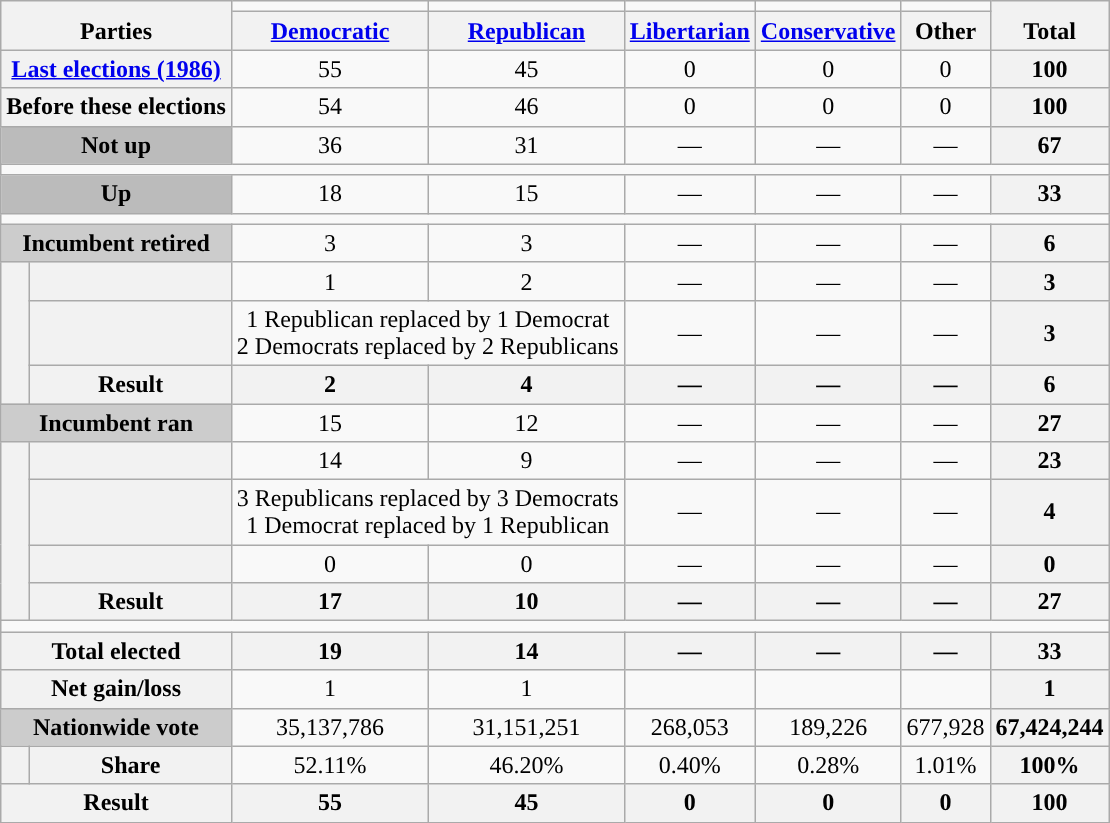<table class=wikitable style=text-align:center>
<tr valign=bottom>
<th rowspan=2 colspan=2>Parties</th>
<td style="background-color:"></td>
<td style="background-color:"></td>
<td style="background-color:"></td>
<td style="background-color:"></td>
<td style="background-color:"></td>
<th rowspan=2>Total</th>
</tr>
<tr valign=bottom>
<th><a href='#'>Democratic</a></th>
<th><a href='#'>Republican</a></th>
<th><a href='#'>Libertarian</a></th>
<th><a href='#'>Conservative</a></th>
<th>Other</th>
</tr>
<tr>
<th colspan=2><a href='#'>Last elections (1986)</a></th>
<td>55</td>
<td>45</td>
<td>0</td>
<td>0</td>
<td>0</td>
<th>100</th>
</tr>
<tr>
<th colspan=2 class=small>Before these elections</th>
<td>54</td>
<td>46</td>
<td>0</td>
<td>0</td>
<td>0</td>
<th>100</th>
</tr>
<tr>
<th colspan=2 style="background:#bbb">Not up</th>
<td>36</td>
<td>31</td>
<td>—</td>
<td>—</td>
<td>—</td>
<th>67</th>
</tr>
<tr>
<td colspan=100></td>
</tr>
<tr>
<th colspan=2 style="background:#bbb">Up<br></th>
<td>18</td>
<td>15</td>
<td>—</td>
<td>—</td>
<td>—</td>
<th>33</th>
</tr>
<tr>
<td colspan=100></td>
</tr>
<tr>
<th colspan=2 style="background:#ccc">Incumbent retired</th>
<td>3</td>
<td>3</td>
<td>—</td>
<td>—</td>
<td>—</td>
<th>6</th>
</tr>
<tr>
<th rowspan=3></th>
<th></th>
<td>1</td>
<td>2</td>
<td>—</td>
<td>—</td>
<td>—</td>
<th>3</th>
</tr>
<tr>
<th></th>
<td colspan=2 >1 Republican replaced by 1 Democrat<br>2 Democrats replaced by 2 Republicans</td>
<td>—</td>
<td>—</td>
<td>—</td>
<th>3</th>
</tr>
<tr>
<th>Result</th>
<th>2</th>
<th>4</th>
<th>—</th>
<th>—</th>
<th>—</th>
<th>6</th>
</tr>
<tr>
<th colspan=2 style="background:#ccc">Incumbent ran</th>
<td>15</td>
<td>12</td>
<td>—</td>
<td>—</td>
<td>—</td>
<th>27</th>
</tr>
<tr>
<th rowspan=4></th>
<th></th>
<td>14</td>
<td>9</td>
<td>—</td>
<td>—</td>
<td>—</td>
<th>23</th>
</tr>
<tr>
<th></th>
<td colspan=2 >3 Republicans replaced by 3 Democrats<br>1 Democrat replaced by 1 Republican</td>
<td>—</td>
<td>—</td>
<td>—</td>
<th>4</th>
</tr>
<tr>
<th></th>
<td>0</td>
<td>0</td>
<td>—</td>
<td>—</td>
<td>—</td>
<th>0</th>
</tr>
<tr>
<th>Result</th>
<th>17</th>
<th>10</th>
<th>—</th>
<th>—</th>
<th>—</th>
<th>27</th>
</tr>
<tr>
<td colspan=100></td>
</tr>
<tr>
<th colspan=2>Total elected</th>
<th>19</th>
<th>14</th>
<th>—</th>
<th>—</th>
<th>—</th>
<th>33</th>
</tr>
<tr>
<th colspan=2>Net gain/loss</th>
<td>1</td>
<td>1</td>
<td></td>
<td></td>
<td></td>
<th>1</th>
</tr>
<tr>
<th colspan=2 style="background:#ccc">Nationwide vote</th>
<td>35,137,786</td>
<td>31,151,251</td>
<td>268,053</td>
<td>189,226</td>
<td>677,928</td>
<th>67,424,244</th>
</tr>
<tr>
<th></th>
<th>Share</th>
<td>52.11%</td>
<td>46.20%</td>
<td>0.40%</td>
<td>0.28%</td>
<td>1.01%</td>
<th>100%</th>
</tr>
<tr>
<th colspan=2>Result</th>
<th>55</th>
<th>45</th>
<th>0</th>
<th>0</th>
<th>0</th>
<th>100</th>
</tr>
</table>
